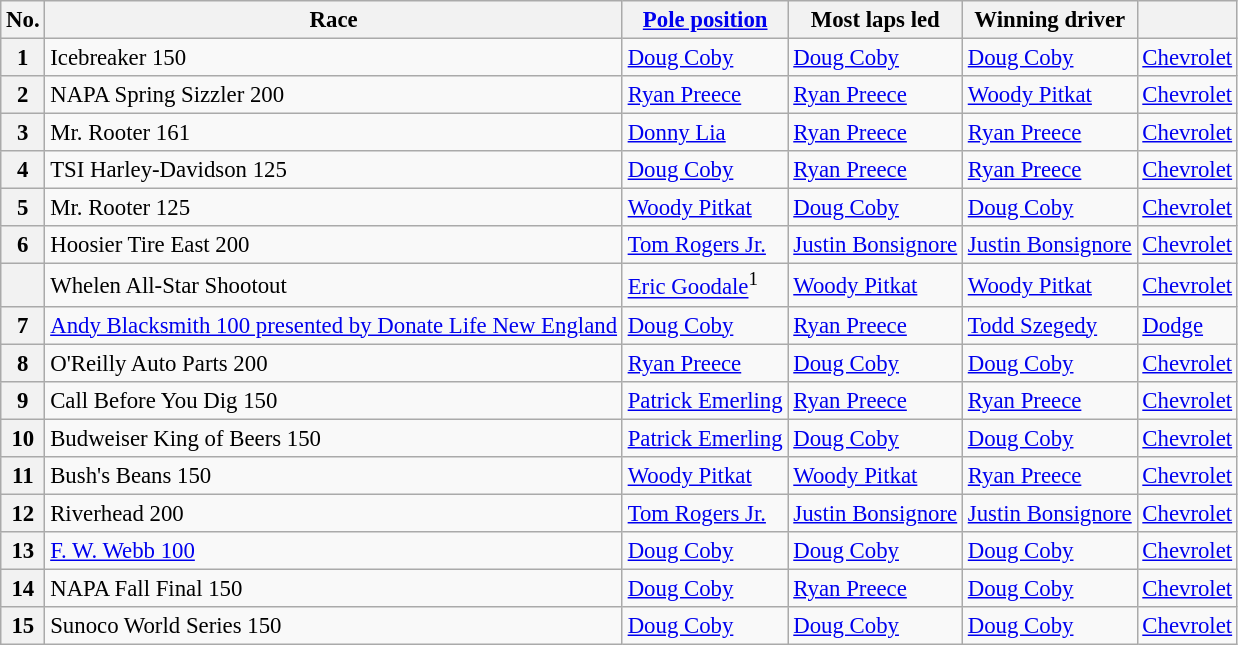<table class="wikitable sortable" style="font-size:95%">
<tr>
<th>No.</th>
<th>Race</th>
<th><a href='#'>Pole position</a></th>
<th>Most laps led</th>
<th>Winning driver</th>
<th></th>
</tr>
<tr>
<th>1</th>
<td>Icebreaker 150</td>
<td><a href='#'>Doug Coby</a></td>
<td><a href='#'>Doug Coby</a></td>
<td><a href='#'>Doug Coby</a></td>
<td><a href='#'>Chevrolet</a></td>
</tr>
<tr>
<th>2</th>
<td>NAPA Spring Sizzler 200</td>
<td><a href='#'>Ryan Preece</a></td>
<td><a href='#'>Ryan Preece</a></td>
<td><a href='#'>Woody Pitkat</a></td>
<td><a href='#'>Chevrolet</a></td>
</tr>
<tr>
<th>3</th>
<td>Mr. Rooter 161</td>
<td><a href='#'>Donny Lia</a></td>
<td><a href='#'>Ryan Preece</a></td>
<td><a href='#'>Ryan Preece</a></td>
<td><a href='#'>Chevrolet</a></td>
</tr>
<tr>
<th>4</th>
<td>TSI Harley-Davidson 125</td>
<td><a href='#'>Doug Coby</a></td>
<td><a href='#'>Ryan Preece</a></td>
<td><a href='#'>Ryan Preece</a></td>
<td><a href='#'>Chevrolet</a></td>
</tr>
<tr>
<th>5</th>
<td>Mr. Rooter 125</td>
<td><a href='#'>Woody Pitkat</a></td>
<td><a href='#'>Doug Coby</a></td>
<td><a href='#'>Doug Coby</a></td>
<td><a href='#'>Chevrolet</a></td>
</tr>
<tr>
<th>6</th>
<td>Hoosier Tire East 200</td>
<td><a href='#'>Tom Rogers Jr.</a></td>
<td><a href='#'>Justin Bonsignore</a></td>
<td><a href='#'>Justin Bonsignore</a></td>
<td><a href='#'>Chevrolet</a></td>
</tr>
<tr>
<th></th>
<td>Whelen All-Star Shootout</td>
<td><a href='#'>Eric Goodale</a><sup>1</sup></td>
<td><a href='#'>Woody Pitkat</a></td>
<td><a href='#'>Woody Pitkat</a></td>
<td><a href='#'>Chevrolet</a></td>
</tr>
<tr>
<th>7</th>
<td><a href='#'>Andy Blacksmith 100 presented by Donate Life New England</a></td>
<td><a href='#'>Doug Coby</a></td>
<td><a href='#'>Ryan Preece</a></td>
<td><a href='#'>Todd Szegedy</a></td>
<td><a href='#'>Dodge</a></td>
</tr>
<tr>
<th>8</th>
<td>O'Reilly Auto Parts 200</td>
<td><a href='#'>Ryan Preece</a></td>
<td><a href='#'>Doug Coby</a></td>
<td><a href='#'>Doug Coby</a></td>
<td><a href='#'>Chevrolet</a></td>
</tr>
<tr>
<th>9</th>
<td>Call Before You Dig 150</td>
<td><a href='#'>Patrick Emerling</a></td>
<td><a href='#'>Ryan Preece</a></td>
<td><a href='#'>Ryan Preece</a></td>
<td><a href='#'>Chevrolet</a></td>
</tr>
<tr>
<th>10</th>
<td>Budweiser King of Beers 150</td>
<td><a href='#'>Patrick Emerling</a></td>
<td><a href='#'>Doug Coby</a></td>
<td><a href='#'>Doug Coby</a></td>
<td><a href='#'>Chevrolet</a></td>
</tr>
<tr>
<th>11</th>
<td>Bush's Beans 150</td>
<td><a href='#'>Woody Pitkat</a></td>
<td><a href='#'>Woody Pitkat</a></td>
<td><a href='#'>Ryan Preece</a></td>
<td><a href='#'>Chevrolet</a></td>
</tr>
<tr>
<th>12</th>
<td>Riverhead 200</td>
<td><a href='#'>Tom Rogers Jr.</a></td>
<td><a href='#'>Justin Bonsignore</a></td>
<td><a href='#'>Justin Bonsignore</a></td>
<td><a href='#'>Chevrolet</a></td>
</tr>
<tr>
<th>13</th>
<td><a href='#'>F. W. Webb 100</a></td>
<td><a href='#'>Doug Coby</a></td>
<td><a href='#'>Doug Coby</a></td>
<td><a href='#'>Doug Coby</a></td>
<td><a href='#'>Chevrolet</a></td>
</tr>
<tr>
<th>14</th>
<td>NAPA Fall Final 150</td>
<td><a href='#'>Doug Coby</a></td>
<td><a href='#'>Ryan Preece</a></td>
<td><a href='#'>Doug Coby</a></td>
<td><a href='#'>Chevrolet</a></td>
</tr>
<tr>
<th>15</th>
<td>Sunoco World Series 150</td>
<td><a href='#'>Doug Coby</a></td>
<td><a href='#'>Doug Coby</a></td>
<td><a href='#'>Doug Coby</a></td>
<td><a href='#'>Chevrolet</a></td>
</tr>
</table>
